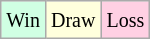<table class="wikitable">
<tr>
<td style="background:#d0ffe3;"><small>Win</small></td>
<td style="background:#ffd;"><small>Draw</small></td>
<td style="background:#ffd0e3;"><small>Loss</small></td>
</tr>
</table>
